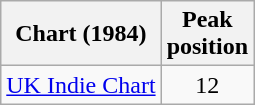<table class="wikitable sortable">
<tr>
<th scope="col">Chart (1984)</th>
<th scope="col">Peak<br>position</th>
</tr>
<tr>
<td><a href='#'>UK Indie Chart</a></td>
<td style="text-align:center;">12</td>
</tr>
</table>
